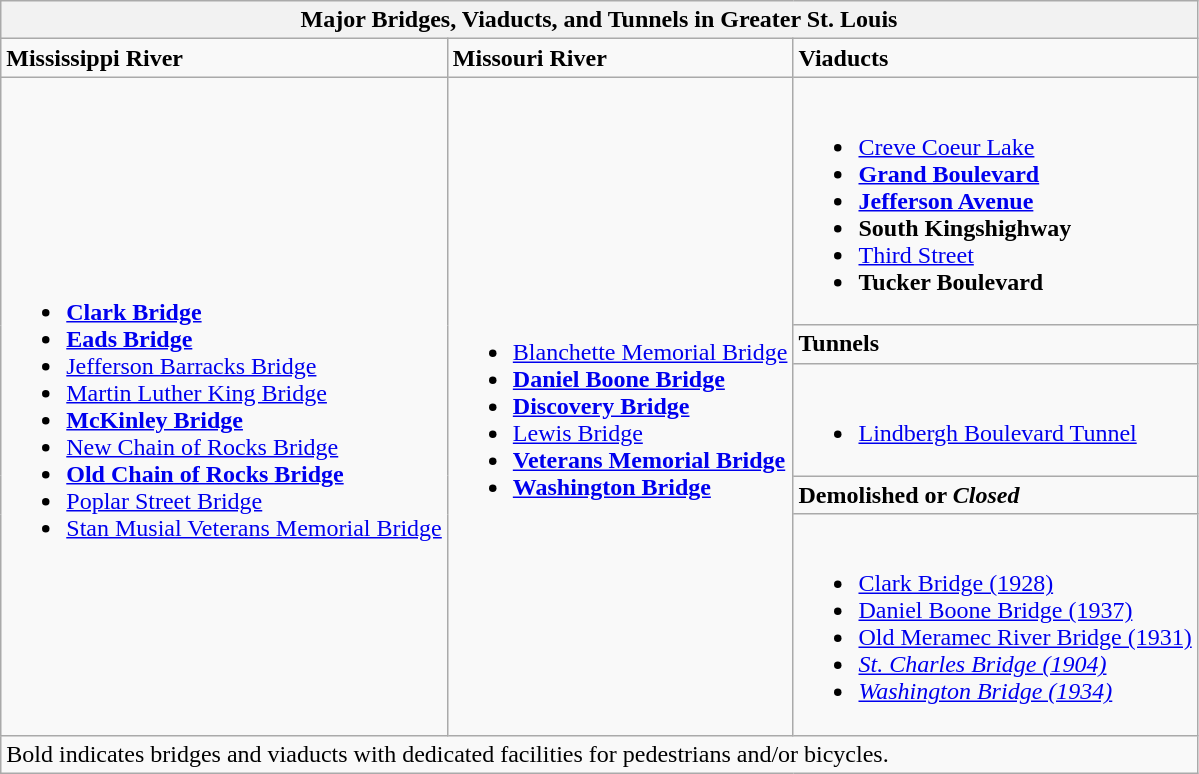<table class="wikitable">
<tr>
<th colspan="3">Major Bridges, Viaducts, and Tunnels in Greater St. Louis</th>
</tr>
<tr>
<td><strong>Mississippi River</strong></td>
<td><strong>Missouri River</strong></td>
<td><strong>Viaducts</strong></td>
</tr>
<tr>
<td rowspan="5"><br><ul><li><strong><a href='#'>Clark Bridge</a></strong></li><li><strong><a href='#'>Eads Bridge</a></strong></li><li><a href='#'>Jefferson Barracks Bridge</a></li><li><a href='#'>Martin Luther King Bridge</a></li><li><strong><a href='#'>McKinley Bridge</a></strong></li><li><a href='#'>New Chain of Rocks Bridge</a></li><li><a href='#'><strong>Old Chain of Rocks Bridge</strong></a></li><li><a href='#'>Poplar Street Bridge</a></li><li><a href='#'>Stan Musial Veterans Memorial Bridge</a></li></ul></td>
<td rowspan="5"><br><ul><li><a href='#'>Blanchette Memorial Bridge</a></li><li><strong><a href='#'>Daniel Boone Bridge</a></strong></li><li><a href='#'><strong>Discovery Bridge</strong></a></li><li><a href='#'>Lewis Bridge</a></li><li><a href='#'><strong>Veterans Memorial Bridge</strong></a></li><li><a href='#'><strong>Washington Bridge</strong></a></li></ul></td>
<td><br><ul><li><a href='#'>Creve Coeur Lake</a></li><li><a href='#'><strong>Grand Boulevard</strong></a></li><li><a href='#'><strong>Jefferson Avenue</strong></a></li><li><strong>South Kingshighway</strong></li><li><a href='#'>Third Street</a></li><li><strong>Tucker Boulevard</strong></li></ul></td>
</tr>
<tr>
<td><strong>Tunnels</strong></td>
</tr>
<tr>
<td><br><ul><li><a href='#'>Lindbergh Boulevard Tunnel</a></li></ul></td>
</tr>
<tr>
<td><strong>Demolished or <em>Closed<strong><em></td>
</tr>
<tr>
<td><br><ul><li><a href='#'>Clark Bridge (1928)</a></li><li><a href='#'>Daniel Boone Bridge (1937)</a></li><li></em><a href='#'>Old Meramec River Bridge (1931)</a><em></li><li><a href='#'>St. Charles Bridge (1904)</a></li><li><a href='#'>Washington Bridge (1934)</a></li></ul></td>
</tr>
<tr>
<td colspan="3"></strong>Bold indicates bridges and viaducts with dedicated facilities for pedestrians and/or bicycles.<strong></td>
</tr>
</table>
